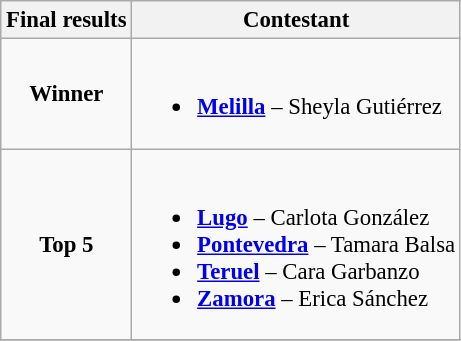<table class="wikitable sortable" style="font-size: 95%;">
<tr>
<th>Final results</th>
<th>Contestant</th>
</tr>
<tr>
<td style="text-align:center;"><strong>Winner</strong></td>
<td><br><ul><li> <strong><a href='#'>Melilla</a></strong> – Sheyla Gutiérrez</li></ul></td>
</tr>
<tr>
<td style="text-align:center;"><strong>Top 5</strong></td>
<td><br><ul><li> <strong><a href='#'>Lugo</a></strong> – Carlota González</li><li> <strong><a href='#'>Pontevedra</a></strong> – Tamara Balsa</li><li> <strong><a href='#'>Teruel</a></strong> – Cara Garbanzo</li><li> <strong><a href='#'>Zamora</a></strong> – Erica Sánchez</li></ul></td>
</tr>
<tr>
</tr>
</table>
